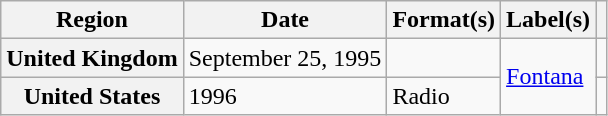<table class="wikitable plainrowheaders">
<tr>
<th scope="col">Region</th>
<th scope="col">Date</th>
<th scope="col">Format(s)</th>
<th scope="col">Label(s)</th>
<th scope="col"></th>
</tr>
<tr>
<th scope="row">United Kingdom</th>
<td>September 25, 1995</td>
<td></td>
<td rowspan="2"><a href='#'>Fontana</a></td>
<td></td>
</tr>
<tr>
<th scope="row">United States</th>
<td>1996</td>
<td>Radio</td>
<td></td>
</tr>
</table>
